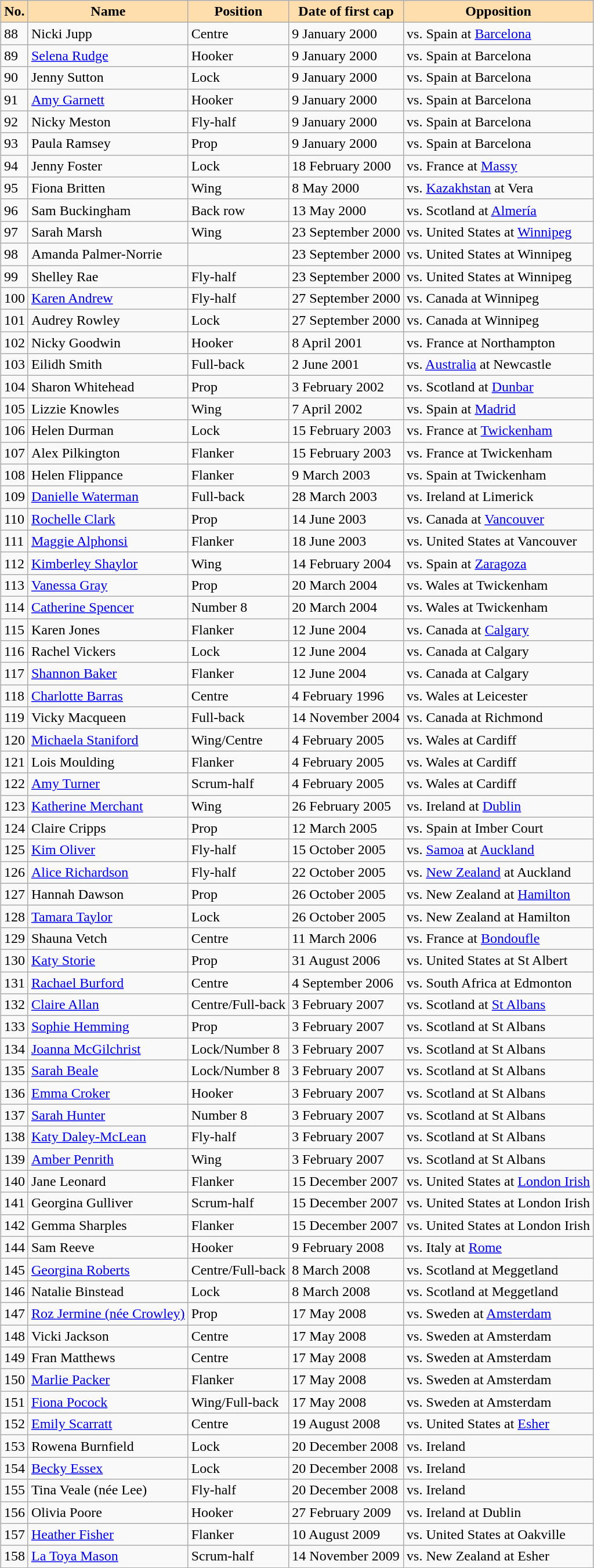<table class="sortable wikitable" style="margin:auto;">
<tr>
<th style="background:#ffdead;">No.</th>
<th style="background:#ffdead;">Name</th>
<th style="background:#ffdead;">Position</th>
<th style="background:#ffdead;">Date of first cap</th>
<th style="background:#ffdead;">Opposition</th>
</tr>
<tr>
<td>88</td>
<td>Nicki Jupp</td>
<td>Centre</td>
<td>9 January 2000</td>
<td>vs. Spain at <a href='#'>Barcelona</a></td>
</tr>
<tr>
<td>89</td>
<td><a href='#'>Selena Rudge</a></td>
<td>Hooker</td>
<td>9 January 2000</td>
<td>vs. Spain at Barcelona</td>
</tr>
<tr>
<td>90</td>
<td>Jenny Sutton</td>
<td>Lock</td>
<td>9 January 2000</td>
<td>vs. Spain at Barcelona</td>
</tr>
<tr>
<td>91</td>
<td><a href='#'>Amy Garnett</a></td>
<td>Hooker</td>
<td>9 January 2000</td>
<td>vs. Spain at Barcelona</td>
</tr>
<tr>
<td>92</td>
<td>Nicky Meston</td>
<td>Fly-half</td>
<td>9 January 2000</td>
<td>vs. Spain at Barcelona</td>
</tr>
<tr>
<td>93</td>
<td>Paula Ramsey</td>
<td>Prop</td>
<td>9 January 2000</td>
<td>vs. Spain at Barcelona</td>
</tr>
<tr>
<td>94</td>
<td>Jenny Foster</td>
<td>Lock</td>
<td>18 February 2000</td>
<td>vs. France at <a href='#'>Massy</a></td>
</tr>
<tr>
<td>95</td>
<td>Fiona Britten</td>
<td>Wing</td>
<td>8 May 2000</td>
<td>vs. <a href='#'>Kazakhstan</a> at Vera</td>
</tr>
<tr>
<td>96</td>
<td>Sam Buckingham</td>
<td>Back row</td>
<td>13 May 2000</td>
<td>vs. Scotland at <a href='#'>Almería</a></td>
</tr>
<tr>
<td>97</td>
<td>Sarah Marsh</td>
<td>Wing</td>
<td>23 September 2000</td>
<td>vs. United States at <a href='#'>Winnipeg</a></td>
</tr>
<tr>
<td>98</td>
<td>Amanda Palmer-Norrie</td>
<td></td>
<td>23 September 2000</td>
<td>vs. United States at Winnipeg</td>
</tr>
<tr>
<td>99</td>
<td>Shelley Rae</td>
<td>Fly-half</td>
<td>23 September 2000</td>
<td>vs. United States at Winnipeg</td>
</tr>
<tr>
<td>100</td>
<td><a href='#'>Karen Andrew</a></td>
<td>Fly-half</td>
<td>27 September 2000</td>
<td>vs. Canada at Winnipeg</td>
</tr>
<tr>
<td>101</td>
<td>Audrey Rowley</td>
<td>Lock</td>
<td>27 September 2000</td>
<td>vs. Canada at Winnipeg</td>
</tr>
<tr>
<td>102</td>
<td>Nicky Goodwin</td>
<td>Hooker</td>
<td>8 April 2001</td>
<td>vs. France at Northampton</td>
</tr>
<tr>
<td>103</td>
<td>Eilidh Smith</td>
<td>Full-back</td>
<td>2 June 2001</td>
<td>vs. <a href='#'>Australia</a> at Newcastle</td>
</tr>
<tr>
<td>104</td>
<td>Sharon Whitehead</td>
<td>Prop</td>
<td>3 February 2002</td>
<td>vs. Scotland at <a href='#'>Dunbar</a></td>
</tr>
<tr>
<td>105</td>
<td>Lizzie Knowles</td>
<td>Wing</td>
<td>7 April 2002</td>
<td>vs. Spain at <a href='#'>Madrid</a></td>
</tr>
<tr>
<td>106</td>
<td>Helen Durman</td>
<td>Lock</td>
<td>15 February 2003</td>
<td>vs. France at <a href='#'>Twickenham</a></td>
</tr>
<tr>
<td>107</td>
<td>Alex Pilkington</td>
<td>Flanker</td>
<td>15 February 2003</td>
<td>vs. France at Twickenham</td>
</tr>
<tr>
<td>108</td>
<td>Helen Flippance</td>
<td>Flanker</td>
<td>9 March 2003</td>
<td>vs. Spain at Twickenham</td>
</tr>
<tr>
<td>109</td>
<td><a href='#'>Danielle Waterman</a></td>
<td>Full-back</td>
<td>28 March 2003</td>
<td>vs. Ireland at Limerick</td>
</tr>
<tr>
<td>110</td>
<td><a href='#'>Rochelle Clark</a></td>
<td>Prop</td>
<td>14 June 2003</td>
<td>vs. Canada at <a href='#'>Vancouver</a></td>
</tr>
<tr>
<td>111</td>
<td><a href='#'>Maggie Alphonsi</a></td>
<td>Flanker</td>
<td>18 June 2003</td>
<td>vs. United States at Vancouver</td>
</tr>
<tr>
<td>112</td>
<td><a href='#'>Kimberley Shaylor</a></td>
<td>Wing</td>
<td>14 February 2004</td>
<td>vs. Spain at <a href='#'>Zaragoza</a></td>
</tr>
<tr>
<td>113</td>
<td><a href='#'>Vanessa Gray</a></td>
<td>Prop</td>
<td>20 March 2004</td>
<td>vs. Wales at Twickenham</td>
</tr>
<tr>
<td>114</td>
<td><a href='#'>Catherine Spencer</a></td>
<td>Number 8</td>
<td>20 March 2004</td>
<td>vs. Wales at Twickenham</td>
</tr>
<tr>
<td>115</td>
<td>Karen Jones</td>
<td>Flanker</td>
<td>12 June 2004</td>
<td>vs. Canada at <a href='#'>Calgary</a></td>
</tr>
<tr>
<td>116</td>
<td>Rachel Vickers</td>
<td>Lock</td>
<td>12 June 2004</td>
<td>vs. Canada at Calgary</td>
</tr>
<tr>
<td>117</td>
<td><a href='#'>Shannon Baker</a></td>
<td>Flanker</td>
<td>12 June 2004</td>
<td>vs. Canada at Calgary</td>
</tr>
<tr>
<td>118</td>
<td><a href='#'>Charlotte Barras</a></td>
<td>Centre</td>
<td>4 February 1996</td>
<td>vs. Wales at Leicester</td>
</tr>
<tr>
<td>119</td>
<td>Vicky Macqueen</td>
<td>Full-back</td>
<td>14 November 2004</td>
<td>vs. Canada at Richmond</td>
</tr>
<tr>
<td>120</td>
<td><a href='#'>Michaela Staniford</a></td>
<td>Wing/Centre</td>
<td>4 February 2005</td>
<td>vs. Wales at Cardiff</td>
</tr>
<tr>
<td>121</td>
<td>Lois Moulding</td>
<td>Flanker</td>
<td>4 February 2005</td>
<td>vs. Wales at Cardiff</td>
</tr>
<tr>
<td>122</td>
<td><a href='#'>Amy Turner</a></td>
<td>Scrum-half</td>
<td>4 February 2005</td>
<td>vs. Wales at Cardiff</td>
</tr>
<tr>
<td>123</td>
<td><a href='#'>Katherine Merchant</a></td>
<td>Wing</td>
<td>26 February 2005</td>
<td>vs. Ireland at <a href='#'>Dublin</a></td>
</tr>
<tr>
<td>124</td>
<td>Claire Cripps</td>
<td>Prop</td>
<td>12 March 2005</td>
<td>vs. Spain at Imber Court</td>
</tr>
<tr>
<td>125</td>
<td><a href='#'>Kim Oliver</a></td>
<td>Fly-half</td>
<td>15 October 2005</td>
<td>vs. <a href='#'>Samoa</a> at <a href='#'>Auckland</a></td>
</tr>
<tr>
<td>126</td>
<td><a href='#'>Alice Richardson</a></td>
<td>Fly-half</td>
<td>22 October 2005</td>
<td>vs. <a href='#'>New Zealand</a> at Auckland</td>
</tr>
<tr>
<td>127</td>
<td>Hannah Dawson</td>
<td>Prop</td>
<td>26 October 2005</td>
<td>vs. New Zealand at <a href='#'>Hamilton</a></td>
</tr>
<tr>
<td>128</td>
<td><a href='#'>Tamara Taylor</a></td>
<td>Lock</td>
<td>26 October 2005</td>
<td>vs. New Zealand at Hamilton</td>
</tr>
<tr>
<td>129</td>
<td>Shauna Vetch</td>
<td>Centre</td>
<td>11 March 2006</td>
<td>vs. France at <a href='#'>Bondoufle</a></td>
</tr>
<tr>
<td>130</td>
<td><a href='#'>Katy Storie</a></td>
<td>Prop</td>
<td>31 August 2006</td>
<td>vs. United States at St Albert</td>
</tr>
<tr>
<td>131</td>
<td><a href='#'>Rachael Burford</a></td>
<td>Centre</td>
<td>4 September 2006</td>
<td>vs. South Africa at Edmonton</td>
</tr>
<tr>
<td>132</td>
<td><a href='#'>Claire Allan</a></td>
<td>Centre/Full-back</td>
<td>3 February 2007</td>
<td>vs. Scotland at <a href='#'>St Albans</a></td>
</tr>
<tr>
<td>133</td>
<td><a href='#'>Sophie Hemming</a></td>
<td>Prop</td>
<td>3 February 2007</td>
<td>vs. Scotland at St Albans</td>
</tr>
<tr>
<td>134</td>
<td><a href='#'>Joanna McGilchrist</a></td>
<td>Lock/Number 8</td>
<td>3 February 2007</td>
<td>vs. Scotland at St Albans</td>
</tr>
<tr>
<td>135</td>
<td><a href='#'>Sarah Beale</a></td>
<td>Lock/Number 8</td>
<td>3 February 2007</td>
<td>vs. Scotland at St Albans</td>
</tr>
<tr>
<td>136</td>
<td><a href='#'>Emma Croker</a></td>
<td>Hooker</td>
<td>3 February 2007</td>
<td>vs. Scotland at St Albans</td>
</tr>
<tr>
<td>137</td>
<td><a href='#'>Sarah Hunter</a></td>
<td>Number 8</td>
<td>3 February 2007</td>
<td>vs. Scotland at St Albans</td>
</tr>
<tr>
<td>138</td>
<td><a href='#'>Katy Daley-McLean</a></td>
<td>Fly-half</td>
<td>3 February 2007</td>
<td>vs. Scotland at St Albans</td>
</tr>
<tr>
<td>139</td>
<td><a href='#'>Amber Penrith</a></td>
<td>Wing</td>
<td>3 February 2007</td>
<td>vs. Scotland at St Albans</td>
</tr>
<tr>
<td>140</td>
<td>Jane Leonard</td>
<td>Flanker</td>
<td>15 December 2007</td>
<td>vs. United States at <a href='#'>London Irish</a></td>
</tr>
<tr>
<td>141</td>
<td>Georgina Gulliver</td>
<td>Scrum-half</td>
<td>15 December 2007</td>
<td>vs. United States at London Irish</td>
</tr>
<tr>
<td>142</td>
<td>Gemma Sharples</td>
<td>Flanker</td>
<td>15 December 2007</td>
<td>vs. United States at London Irish</td>
</tr>
<tr>
<td>144</td>
<td>Sam Reeve</td>
<td>Hooker</td>
<td>9 February 2008</td>
<td>vs. Italy at <a href='#'>Rome</a></td>
</tr>
<tr>
<td>145</td>
<td><a href='#'>Georgina Roberts</a></td>
<td>Centre/Full-back</td>
<td>8 March 2008</td>
<td>vs. Scotland at Meggetland</td>
</tr>
<tr>
<td>146</td>
<td>Natalie Binstead</td>
<td>Lock</td>
<td>8 March 2008</td>
<td>vs. Scotland at Meggetland</td>
</tr>
<tr>
<td>147</td>
<td><a href='#'>Roz Jermine (née Crowley)</a></td>
<td>Prop</td>
<td>17 May 2008</td>
<td>vs. Sweden at <a href='#'>Amsterdam</a></td>
</tr>
<tr>
<td>148</td>
<td>Vicki Jackson</td>
<td>Centre</td>
<td>17 May 2008</td>
<td>vs. Sweden at Amsterdam</td>
</tr>
<tr>
<td>149</td>
<td>Fran Matthews</td>
<td>Centre</td>
<td>17 May 2008</td>
<td>vs. Sweden at Amsterdam</td>
</tr>
<tr>
<td>150</td>
<td><a href='#'>Marlie Packer</a></td>
<td>Flanker</td>
<td>17 May 2008</td>
<td>vs. Sweden at Amsterdam</td>
</tr>
<tr>
<td>151</td>
<td><a href='#'>Fiona Pocock</a></td>
<td>Wing/Full-back</td>
<td>17 May 2008</td>
<td>vs. Sweden at Amsterdam</td>
</tr>
<tr>
<td>152</td>
<td><a href='#'>Emily Scarratt</a></td>
<td>Centre</td>
<td>19 August 2008</td>
<td>vs. United States at <a href='#'>Esher</a></td>
</tr>
<tr>
<td>153</td>
<td>Rowena Burnfield</td>
<td>Lock</td>
<td>20 December 2008</td>
<td>vs. Ireland</td>
</tr>
<tr>
<td>154</td>
<td><a href='#'>Becky Essex</a></td>
<td>Lock</td>
<td>20 December 2008</td>
<td>vs. Ireland</td>
</tr>
<tr>
<td>155</td>
<td>Tina Veale (née Lee)</td>
<td>Fly-half</td>
<td>20 December 2008</td>
<td>vs. Ireland</td>
</tr>
<tr>
<td>156</td>
<td>Olivia Poore</td>
<td>Hooker</td>
<td>27 February 2009</td>
<td>vs. Ireland at Dublin</td>
</tr>
<tr>
<td>157</td>
<td><a href='#'>Heather Fisher</a></td>
<td>Flanker</td>
<td>10 August 2009</td>
<td>vs. United States at Oakville</td>
</tr>
<tr>
<td>158</td>
<td><a href='#'>La Toya Mason</a></td>
<td>Scrum-half</td>
<td>14 November 2009</td>
<td>vs. New Zealand at Esher</td>
</tr>
</table>
